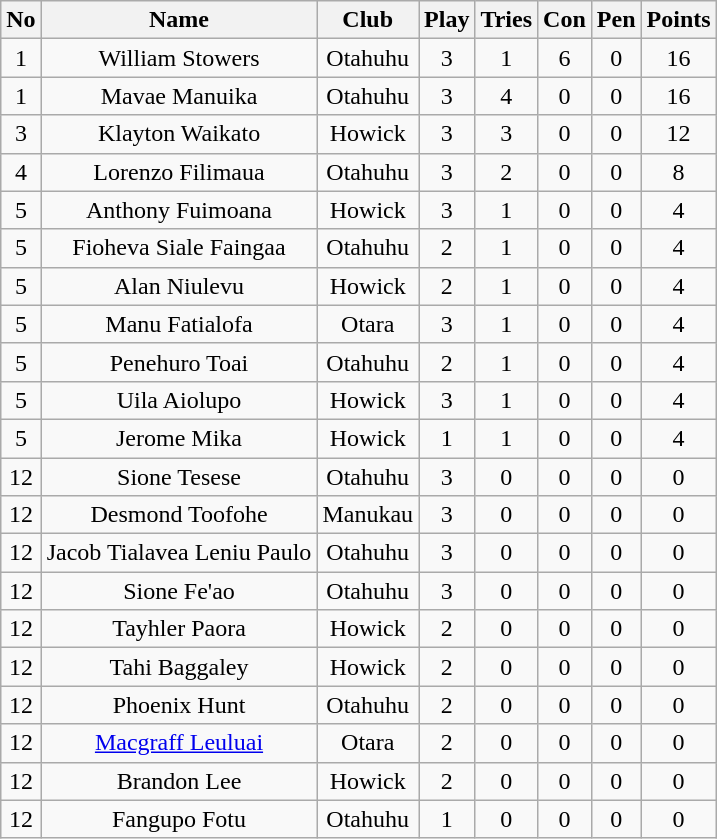<table class="wikitable sortable" style="text-align: center;">
<tr>
<th>No</th>
<th>Name</th>
<th>Club</th>
<th>Play</th>
<th>Tries</th>
<th>Con</th>
<th>Pen</th>
<th>Points</th>
</tr>
<tr>
<td>1</td>
<td>William Stowers</td>
<td>Otahuhu</td>
<td>3</td>
<td>1</td>
<td>6</td>
<td>0</td>
<td>16</td>
</tr>
<tr>
<td>1</td>
<td>Mavae Manuika</td>
<td>Otahuhu</td>
<td>3</td>
<td>4</td>
<td>0</td>
<td>0</td>
<td>16</td>
</tr>
<tr>
<td>3</td>
<td>Klayton Waikato</td>
<td>Howick</td>
<td>3</td>
<td>3</td>
<td>0</td>
<td>0</td>
<td>12</td>
</tr>
<tr>
<td>4</td>
<td>Lorenzo Filimaua</td>
<td>Otahuhu</td>
<td>3</td>
<td>2</td>
<td>0</td>
<td>0</td>
<td>8</td>
</tr>
<tr>
<td>5</td>
<td>Anthony Fuimoana</td>
<td>Howick</td>
<td>3</td>
<td>1</td>
<td>0</td>
<td>0</td>
<td>4</td>
</tr>
<tr>
<td>5</td>
<td>Fioheva Siale Faingaa</td>
<td>Otahuhu</td>
<td>2</td>
<td>1</td>
<td>0</td>
<td>0</td>
<td>4</td>
</tr>
<tr>
<td>5</td>
<td>Alan Niulevu</td>
<td>Howick</td>
<td>2</td>
<td>1</td>
<td>0</td>
<td>0</td>
<td>4</td>
</tr>
<tr>
<td>5</td>
<td>Manu Fatialofa</td>
<td>Otara</td>
<td>3</td>
<td>1</td>
<td>0</td>
<td>0</td>
<td>4</td>
</tr>
<tr>
<td>5</td>
<td>Penehuro Toai</td>
<td>Otahuhu</td>
<td>2</td>
<td>1</td>
<td>0</td>
<td>0</td>
<td>4</td>
</tr>
<tr>
<td>5</td>
<td>Uila Aiolupo</td>
<td>Howick</td>
<td>3</td>
<td>1</td>
<td>0</td>
<td>0</td>
<td>4</td>
</tr>
<tr>
<td>5</td>
<td>Jerome Mika</td>
<td>Howick</td>
<td>1</td>
<td>1</td>
<td>0</td>
<td>0</td>
<td>4</td>
</tr>
<tr>
<td>12</td>
<td>Sione Tesese</td>
<td>Otahuhu</td>
<td>3</td>
<td>0</td>
<td>0</td>
<td>0</td>
<td>0</td>
</tr>
<tr>
<td>12</td>
<td>Desmond Toofohe</td>
<td>Manukau</td>
<td>3</td>
<td>0</td>
<td>0</td>
<td>0</td>
<td>0</td>
</tr>
<tr>
<td>12</td>
<td>Jacob Tialavea Leniu Paulo</td>
<td>Otahuhu</td>
<td>3</td>
<td>0</td>
<td>0</td>
<td>0</td>
<td>0</td>
</tr>
<tr>
<td>12</td>
<td>Sione Fe'ao</td>
<td>Otahuhu</td>
<td>3</td>
<td>0</td>
<td>0</td>
<td>0</td>
<td>0</td>
</tr>
<tr>
<td>12</td>
<td>Tayhler Paora</td>
<td>Howick</td>
<td>2</td>
<td>0</td>
<td>0</td>
<td>0</td>
<td>0</td>
</tr>
<tr>
<td>12</td>
<td>Tahi Baggaley</td>
<td>Howick</td>
<td>2</td>
<td>0</td>
<td>0</td>
<td>0</td>
<td>0</td>
</tr>
<tr>
<td>12</td>
<td>Phoenix Hunt</td>
<td>Otahuhu</td>
<td>2</td>
<td>0</td>
<td>0</td>
<td>0</td>
<td>0</td>
</tr>
<tr>
<td>12</td>
<td><a href='#'>Macgraff Leuluai</a></td>
<td>Otara</td>
<td>2</td>
<td>0</td>
<td>0</td>
<td>0</td>
<td>0</td>
</tr>
<tr>
<td>12</td>
<td>Brandon Lee</td>
<td>Howick</td>
<td>2</td>
<td>0</td>
<td>0</td>
<td>0</td>
<td>0</td>
</tr>
<tr>
<td>12</td>
<td>Fangupo Fotu</td>
<td>Otahuhu</td>
<td>1</td>
<td>0</td>
<td>0</td>
<td>0</td>
<td>0</td>
</tr>
</table>
